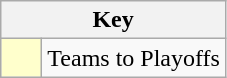<table class="wikitable" style="text-align: center;">
<tr>
<th colspan=2>Key</th>
</tr>
<tr>
<td style="background:#ffffcc; width:20px;"></td>
<td align=left>Teams to Playoffs</td>
</tr>
</table>
